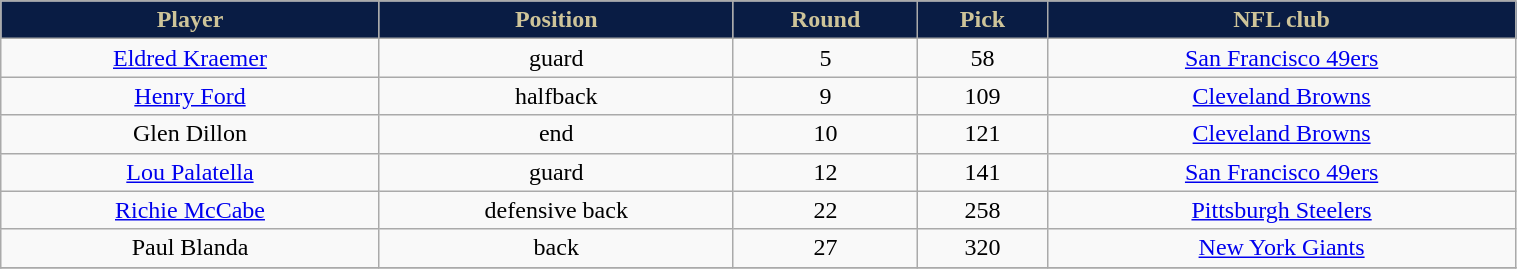<table class="wikitable" width="80%">
<tr align="center"  style="background:#091C44;color:#CEC499;">
<td><strong>Player</strong></td>
<td><strong>Position</strong></td>
<td><strong>Round</strong></td>
<td><strong>Pick</strong></td>
<td><strong>NFL club</strong></td>
</tr>
<tr align="center" bgcolor="">
<td><a href='#'>Eldred Kraemer</a></td>
<td>guard</td>
<td>5</td>
<td>58</td>
<td><a href='#'>San Francisco 49ers</a></td>
</tr>
<tr align="center" bgcolor="">
<td><a href='#'>Henry Ford</a></td>
<td>halfback</td>
<td>9</td>
<td>109</td>
<td><a href='#'>Cleveland Browns</a></td>
</tr>
<tr align="center" bgcolor="">
<td>Glen Dillon</td>
<td>end</td>
<td>10</td>
<td>121</td>
<td><a href='#'>Cleveland Browns</a></td>
</tr>
<tr align="center" bgcolor="">
<td><a href='#'>Lou Palatella</a></td>
<td>guard</td>
<td>12</td>
<td>141</td>
<td><a href='#'>San Francisco 49ers</a></td>
</tr>
<tr align="center" bgcolor="">
<td><a href='#'>Richie McCabe</a></td>
<td>defensive back</td>
<td>22</td>
<td>258</td>
<td><a href='#'>Pittsburgh Steelers</a></td>
</tr>
<tr align="center" bgcolor="">
<td>Paul Blanda</td>
<td>back</td>
<td>27</td>
<td>320</td>
<td><a href='#'>New York Giants</a></td>
</tr>
<tr align="center" bgcolor="">
</tr>
</table>
